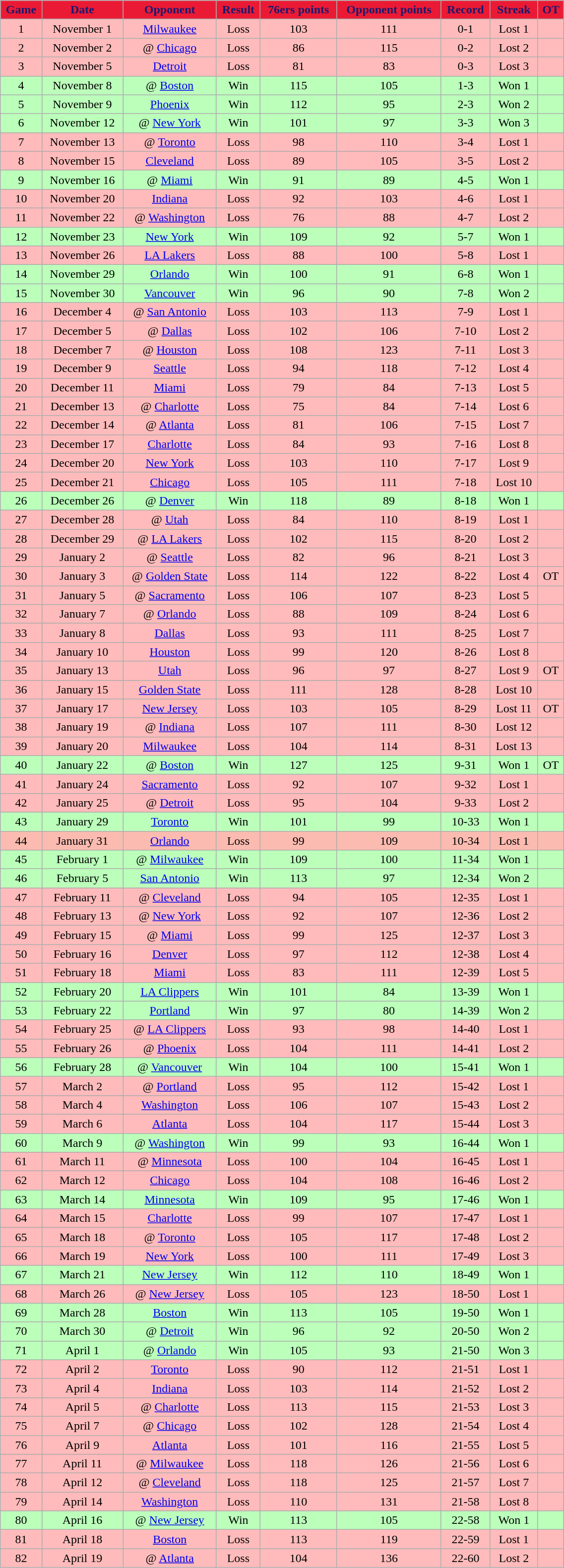<table class="wikitable" width="60%">
<tr align="center" style="background:#EB1A34; color:midnightblue;">
<td><strong>Game</strong></td>
<td><strong>Date</strong></td>
<td><strong>Opponent</strong></td>
<td><strong>Result</strong></td>
<td><strong>76ers points</strong></td>
<td><strong>Opponent points</strong></td>
<td><strong>Record</strong></td>
<td><strong>Streak</strong></td>
<td><strong>OT</strong></td>
</tr>
<tr align="center" bgcolor="ffbbbb">
<td>1</td>
<td>November 1</td>
<td><a href='#'>Milwaukee</a></td>
<td>Loss</td>
<td>103</td>
<td>111</td>
<td>0-1</td>
<td>Lost 1</td>
<td></td>
</tr>
<tr align="center" bgcolor="ffbbbb">
<td>2</td>
<td>November 2</td>
<td>@ <a href='#'>Chicago</a></td>
<td>Loss</td>
<td>86</td>
<td>115</td>
<td>0-2</td>
<td>Lost 2</td>
<td></td>
</tr>
<tr align="center" bgcolor="ffbbbb">
<td>3</td>
<td>November 5</td>
<td><a href='#'>Detroit</a></td>
<td>Loss</td>
<td>81</td>
<td>83</td>
<td>0-3</td>
<td>Lost 3</td>
<td></td>
</tr>
<tr align="center" bgcolor="bbffbb">
<td>4</td>
<td>November 8</td>
<td>@ <a href='#'>Boston</a></td>
<td>Win</td>
<td>115</td>
<td>105</td>
<td>1-3</td>
<td>Won 1</td>
<td></td>
</tr>
<tr align="center" bgcolor="bbffbb">
<td>5</td>
<td>November 9</td>
<td><a href='#'>Phoenix</a></td>
<td>Win</td>
<td>112</td>
<td>95</td>
<td>2-3</td>
<td>Won 2</td>
<td></td>
</tr>
<tr align="center" bgcolor="bbffbb">
<td>6</td>
<td>November 12</td>
<td>@ <a href='#'>New York</a></td>
<td>Win</td>
<td>101</td>
<td>97</td>
<td>3-3</td>
<td>Won 3</td>
<td></td>
</tr>
<tr align="center" bgcolor="ffbbbb">
<td>7</td>
<td>November 13</td>
<td>@ <a href='#'>Toronto</a></td>
<td>Loss</td>
<td>98</td>
<td>110</td>
<td>3-4</td>
<td>Lost 1</td>
<td></td>
</tr>
<tr align="center" bgcolor="ffbbbb">
<td>8</td>
<td>November 15</td>
<td><a href='#'>Cleveland</a></td>
<td>Loss</td>
<td>89</td>
<td>105</td>
<td>3-5</td>
<td>Lost 2</td>
<td></td>
</tr>
<tr align="center" bgcolor="bbffbb">
<td>9</td>
<td>November 16</td>
<td>@ <a href='#'>Miami</a></td>
<td>Win</td>
<td>91</td>
<td>89</td>
<td>4-5</td>
<td>Won 1</td>
<td></td>
</tr>
<tr align="center" bgcolor="ffbbbb">
<td>10</td>
<td>November 20</td>
<td><a href='#'>Indiana</a></td>
<td>Loss</td>
<td>92</td>
<td>103</td>
<td>4-6</td>
<td>Lost 1</td>
<td></td>
</tr>
<tr align="center" bgcolor="ffbbbb">
<td>11</td>
<td>November 22</td>
<td>@ <a href='#'>Washington</a></td>
<td>Loss</td>
<td>76</td>
<td>88</td>
<td>4-7</td>
<td>Lost 2</td>
<td></td>
</tr>
<tr align="center" bgcolor="bbffbb">
<td>12</td>
<td>November 23</td>
<td><a href='#'>New York</a></td>
<td>Win</td>
<td>109</td>
<td>92</td>
<td>5-7</td>
<td>Won 1</td>
<td></td>
</tr>
<tr align="center" bgcolor="ffbbbb">
<td>13</td>
<td>November 26</td>
<td><a href='#'>LA Lakers</a></td>
<td>Loss</td>
<td>88</td>
<td>100</td>
<td>5-8</td>
<td>Lost 1</td>
<td></td>
</tr>
<tr align="center" bgcolor="bbffbb">
<td>14</td>
<td>November 29</td>
<td><a href='#'>Orlando</a></td>
<td>Win</td>
<td>100</td>
<td>91</td>
<td>6-8</td>
<td>Won 1</td>
<td></td>
</tr>
<tr align="center" bgcolor="bbffbb">
<td>15</td>
<td>November 30</td>
<td><a href='#'>Vancouver</a></td>
<td>Win</td>
<td>96</td>
<td>90</td>
<td>7-8</td>
<td>Won 2</td>
<td></td>
</tr>
<tr align="center" bgcolor="ffbbbb">
<td>16</td>
<td>December 4</td>
<td>@ <a href='#'>San Antonio</a></td>
<td>Loss</td>
<td>103</td>
<td>113</td>
<td>7-9</td>
<td>Lost 1</td>
<td></td>
</tr>
<tr align="center" bgcolor="ffbbbb">
<td>17</td>
<td>December 5</td>
<td>@ <a href='#'>Dallas</a></td>
<td>Loss</td>
<td>102</td>
<td>106</td>
<td>7-10</td>
<td>Lost 2</td>
<td></td>
</tr>
<tr align="center" bgcolor="ffbbbb">
<td>18</td>
<td>December 7</td>
<td>@ <a href='#'>Houston</a></td>
<td>Loss</td>
<td>108</td>
<td>123</td>
<td>7-11</td>
<td>Lost 3</td>
<td></td>
</tr>
<tr align="center" bgcolor="ffbbbb">
<td>19</td>
<td>December 9</td>
<td><a href='#'>Seattle</a></td>
<td>Loss</td>
<td>94</td>
<td>118</td>
<td>7-12</td>
<td>Lost 4</td>
<td></td>
</tr>
<tr align="center" bgcolor="ffbbbb">
<td>20</td>
<td>December 11</td>
<td><a href='#'>Miami</a></td>
<td>Loss</td>
<td>79</td>
<td>84</td>
<td>7-13</td>
<td>Lost 5</td>
<td></td>
</tr>
<tr align="center" bgcolor="ffbbbb">
<td>21</td>
<td>December 13</td>
<td>@ <a href='#'>Charlotte</a></td>
<td>Loss</td>
<td>75</td>
<td>84</td>
<td>7-14</td>
<td>Lost 6</td>
<td></td>
</tr>
<tr align="center" bgcolor="ffbbbb">
<td>22</td>
<td>December 14</td>
<td>@ <a href='#'>Atlanta</a></td>
<td>Loss</td>
<td>81</td>
<td>106</td>
<td>7-15</td>
<td>Lost 7</td>
<td></td>
</tr>
<tr align="center" bgcolor="ffbbbb">
<td>23</td>
<td>December 17</td>
<td><a href='#'>Charlotte</a></td>
<td>Loss</td>
<td>84</td>
<td>93</td>
<td>7-16</td>
<td>Lost 8</td>
<td></td>
</tr>
<tr align="center" bgcolor="ffbbbb">
<td>24</td>
<td>December 20</td>
<td><a href='#'>New York</a></td>
<td>Loss</td>
<td>103</td>
<td>110</td>
<td>7-17</td>
<td>Lost 9</td>
<td></td>
</tr>
<tr align="center" bgcolor="ffbbbb">
<td>25</td>
<td>December 21</td>
<td><a href='#'>Chicago</a></td>
<td>Loss</td>
<td>105</td>
<td>111</td>
<td>7-18</td>
<td>Lost 10</td>
<td></td>
</tr>
<tr align="center" bgcolor="bbffbb">
<td>26</td>
<td>December 26</td>
<td>@ <a href='#'>Denver</a></td>
<td>Win</td>
<td>118</td>
<td>89</td>
<td>8-18</td>
<td>Won 1</td>
<td></td>
</tr>
<tr align="center" bgcolor="ffbbbb">
<td>27</td>
<td>December 28</td>
<td>@ <a href='#'>Utah</a></td>
<td>Loss</td>
<td>84</td>
<td>110</td>
<td>8-19</td>
<td>Lost 1</td>
<td></td>
</tr>
<tr align="center" bgcolor="ffbbbb">
<td>28</td>
<td>December 29</td>
<td>@ <a href='#'>LA Lakers</a></td>
<td>Loss</td>
<td>102</td>
<td>115</td>
<td>8-20</td>
<td>Lost 2</td>
<td></td>
</tr>
<tr align="center" bgcolor="ffbbbb">
<td>29</td>
<td>January 2</td>
<td>@ <a href='#'>Seattle</a></td>
<td>Loss</td>
<td>82</td>
<td>96</td>
<td>8-21</td>
<td>Lost 3</td>
<td></td>
</tr>
<tr align="center" bgcolor="ffbbbb">
<td>30</td>
<td>January 3</td>
<td>@ <a href='#'>Golden State</a></td>
<td>Loss</td>
<td>114</td>
<td>122</td>
<td>8-22</td>
<td>Lost 4</td>
<td>OT</td>
</tr>
<tr align="center" bgcolor="ffbbbb">
<td>31</td>
<td>January 5</td>
<td>@ <a href='#'>Sacramento</a></td>
<td>Loss</td>
<td>106</td>
<td>107</td>
<td>8-23</td>
<td>Lost 5</td>
<td></td>
</tr>
<tr align="center" bgcolor="ffbbbb">
<td>32</td>
<td>January 7</td>
<td>@ <a href='#'>Orlando</a></td>
<td>Loss</td>
<td>88</td>
<td>109</td>
<td>8-24</td>
<td>Lost 6</td>
<td></td>
</tr>
<tr align="center" bgcolor="ffbbbb">
<td>33</td>
<td>January 8</td>
<td><a href='#'>Dallas</a></td>
<td>Loss</td>
<td>93</td>
<td>111</td>
<td>8-25</td>
<td>Lost 7</td>
<td></td>
</tr>
<tr align="center" bgcolor="ffbbbb">
<td>34</td>
<td>January 10</td>
<td><a href='#'>Houston</a></td>
<td>Loss</td>
<td>99</td>
<td>120</td>
<td>8-26</td>
<td>Lost 8</td>
<td></td>
</tr>
<tr align="center" bgcolor="ffbbbb">
<td>35</td>
<td>January 13</td>
<td><a href='#'>Utah</a></td>
<td>Loss</td>
<td>96</td>
<td>97</td>
<td>8-27</td>
<td>Lost 9</td>
<td>OT</td>
</tr>
<tr align="center" bgcolor="ffbbbb">
<td>36</td>
<td>January 15</td>
<td><a href='#'>Golden State</a></td>
<td>Loss</td>
<td>111</td>
<td>128</td>
<td>8-28</td>
<td>Lost 10</td>
<td></td>
</tr>
<tr align="center" bgcolor="ffbbbb">
<td>37</td>
<td>January 17</td>
<td><a href='#'>New Jersey</a></td>
<td>Loss</td>
<td>103</td>
<td>105</td>
<td>8-29</td>
<td>Lost 11</td>
<td>OT</td>
</tr>
<tr align="center" bgcolor="ffbbbb">
<td>38</td>
<td>January 19</td>
<td>@ <a href='#'>Indiana</a></td>
<td>Loss</td>
<td>107</td>
<td>111</td>
<td>8-30</td>
<td>Lost 12</td>
<td></td>
</tr>
<tr align="center" bgcolor="ffbbbb">
<td>39</td>
<td>January 20</td>
<td><a href='#'>Milwaukee</a></td>
<td>Loss</td>
<td>104</td>
<td>114</td>
<td>8-31</td>
<td>Lost 13</td>
<td></td>
</tr>
<tr align="center" bgcolor="bbffbb">
<td>40</td>
<td>January 22</td>
<td>@ <a href='#'>Boston</a></td>
<td>Win</td>
<td>127</td>
<td>125</td>
<td>9-31</td>
<td>Won 1</td>
<td>OT</td>
</tr>
<tr align="center" bgcolor="ffbbbb">
<td>41</td>
<td>January 24</td>
<td><a href='#'>Sacramento</a></td>
<td>Loss</td>
<td>92</td>
<td>107</td>
<td>9-32</td>
<td>Lost 1</td>
<td></td>
</tr>
<tr align="center" bgcolor="ffbbbb">
<td>42</td>
<td>January 25</td>
<td>@ <a href='#'>Detroit</a></td>
<td>Loss</td>
<td>95</td>
<td>104</td>
<td>9-33</td>
<td>Lost 2</td>
<td></td>
</tr>
<tr align="center" bgcolor="bbffbb">
<td>43</td>
<td>January 29</td>
<td><a href='#'>Toronto</a></td>
<td>Win</td>
<td>101</td>
<td>99</td>
<td>10-33</td>
<td>Won 1</td>
<td></td>
</tr>
<tr align="center" bgcolor="fbbbb">
<td>44</td>
<td>January 31</td>
<td><a href='#'>Orlando</a></td>
<td>Loss</td>
<td>99</td>
<td>109</td>
<td>10-34</td>
<td>Lost 1</td>
<td></td>
</tr>
<tr align="center" bgcolor="bbffbb">
<td>45</td>
<td>February 1</td>
<td>@ <a href='#'>Milwaukee</a></td>
<td>Win</td>
<td>109</td>
<td>100</td>
<td>11-34</td>
<td>Won 1</td>
<td></td>
</tr>
<tr align="center" bgcolor="bbffbb">
<td>46</td>
<td>February 5</td>
<td><a href='#'>San Antonio</a></td>
<td>Win</td>
<td>113</td>
<td>97</td>
<td>12-34</td>
<td>Won 2</td>
<td></td>
</tr>
<tr align="center" bgcolor="ffbbbb">
<td>47</td>
<td>February 11</td>
<td>@ <a href='#'>Cleveland</a></td>
<td>Loss</td>
<td>94</td>
<td>105</td>
<td>12-35</td>
<td>Lost 1</td>
<td></td>
</tr>
<tr align="center" bgcolor="ffbbbb">
<td>48</td>
<td>February 13</td>
<td>@ <a href='#'>New York</a></td>
<td>Loss</td>
<td>92</td>
<td>107</td>
<td>12-36</td>
<td>Lost 2</td>
<td></td>
</tr>
<tr align="center" bgcolor="ffbbbb">
<td>49</td>
<td>February 15</td>
<td>@ <a href='#'>Miami</a></td>
<td>Loss</td>
<td>99</td>
<td>125</td>
<td>12-37</td>
<td>Lost 3</td>
<td></td>
</tr>
<tr align="center" bgcolor="ffbbbb">
<td>50</td>
<td>February 16</td>
<td><a href='#'>Denver</a></td>
<td>Loss</td>
<td>97</td>
<td>112</td>
<td>12-38</td>
<td>Lost 4</td>
<td></td>
</tr>
<tr align="center" bgcolor="ffbbbb">
<td>51</td>
<td>February 18</td>
<td><a href='#'>Miami</a></td>
<td>Loss</td>
<td>83</td>
<td>111</td>
<td>12-39</td>
<td>Lost 5</td>
<td></td>
</tr>
<tr align="center" bgcolor="bbffbb">
<td>52</td>
<td>February 20</td>
<td><a href='#'>LA Clippers</a></td>
<td>Win</td>
<td>101</td>
<td>84</td>
<td>13-39</td>
<td>Won 1</td>
<td></td>
</tr>
<tr align="center" bgcolor="bbffbb">
<td>53</td>
<td>February 22</td>
<td><a href='#'>Portland</a></td>
<td>Win</td>
<td>97</td>
<td>80</td>
<td>14-39</td>
<td>Won 2</td>
<td></td>
</tr>
<tr align="center" bgcolor="ffbbbb">
<td>54</td>
<td>February 25</td>
<td>@ <a href='#'>LA Clippers</a></td>
<td>Loss</td>
<td>93</td>
<td>98</td>
<td>14-40</td>
<td>Lost 1</td>
<td></td>
</tr>
<tr align="center" bgcolor="ffbbbb">
<td>55</td>
<td>February 26</td>
<td>@ <a href='#'>Phoenix</a></td>
<td>Loss</td>
<td>104</td>
<td>111</td>
<td>14-41</td>
<td>Lost 2</td>
<td></td>
</tr>
<tr align="center" bgcolor="bbffbb">
<td>56</td>
<td>February 28</td>
<td>@ <a href='#'>Vancouver</a></td>
<td>Win</td>
<td>104</td>
<td>100</td>
<td>15-41</td>
<td>Won 1</td>
<td></td>
</tr>
<tr align="center" bgcolor="ffbbbb">
<td>57</td>
<td>March 2</td>
<td>@ <a href='#'>Portland</a></td>
<td>Loss</td>
<td>95</td>
<td>112</td>
<td>15-42</td>
<td>Lost 1</td>
<td></td>
</tr>
<tr align="center" bgcolor="ffbbbb">
<td>58</td>
<td>March 4</td>
<td><a href='#'>Washington</a></td>
<td>Loss</td>
<td>106</td>
<td>107</td>
<td>15-43</td>
<td>Lost 2</td>
<td></td>
</tr>
<tr align="center" bgcolor="ffbbbb">
<td>59</td>
<td>March 6</td>
<td><a href='#'>Atlanta</a></td>
<td>Loss</td>
<td>104</td>
<td>117</td>
<td>15-44</td>
<td>Lost 3</td>
<td></td>
</tr>
<tr align="center" bgcolor="bbffbb">
<td>60</td>
<td>March 9</td>
<td>@ <a href='#'>Washington</a></td>
<td>Win</td>
<td>99</td>
<td>93</td>
<td>16-44</td>
<td>Won 1</td>
<td></td>
</tr>
<tr align="center" bgcolor="ffbbbb">
<td>61</td>
<td>March 11</td>
<td>@ <a href='#'>Minnesota</a></td>
<td>Loss</td>
<td>100</td>
<td>104</td>
<td>16-45</td>
<td>Lost 1</td>
<td></td>
</tr>
<tr align="center" bgcolor="ffbbbb">
<td>62</td>
<td>March 12</td>
<td><a href='#'>Chicago</a></td>
<td>Loss</td>
<td>104</td>
<td>108</td>
<td>16-46</td>
<td>Lost 2</td>
<td></td>
</tr>
<tr align="center" bgcolor="bbffbb">
<td>63</td>
<td>March 14</td>
<td><a href='#'>Minnesota</a></td>
<td>Win</td>
<td>109</td>
<td>95</td>
<td>17-46</td>
<td>Won 1</td>
<td></td>
</tr>
<tr align="center" bgcolor="ffbbbb">
<td>64</td>
<td>March 15</td>
<td><a href='#'>Charlotte</a></td>
<td>Loss</td>
<td>99</td>
<td>107</td>
<td>17-47</td>
<td>Lost 1</td>
<td></td>
</tr>
<tr align="center" bgcolor="ffbbbb">
<td>65</td>
<td>March 18</td>
<td>@ <a href='#'>Toronto</a></td>
<td>Loss</td>
<td>105</td>
<td>117</td>
<td>17-48</td>
<td>Lost 2</td>
<td></td>
</tr>
<tr align="center" bgcolor="ffbbbb">
<td>66</td>
<td>March 19</td>
<td><a href='#'>New York</a></td>
<td>Loss</td>
<td>100</td>
<td>111</td>
<td>17-49</td>
<td>Lost 3</td>
<td></td>
</tr>
<tr align="center" bgcolor="bbffbb">
<td>67</td>
<td>March 21</td>
<td><a href='#'>New Jersey</a></td>
<td>Win</td>
<td>112</td>
<td>110</td>
<td>18-49</td>
<td>Won 1</td>
<td></td>
</tr>
<tr align="center" bgcolor="ffbbbb">
<td>68</td>
<td>March 26</td>
<td>@ <a href='#'>New Jersey</a></td>
<td>Loss</td>
<td>105</td>
<td>123</td>
<td>18-50</td>
<td>Lost 1</td>
<td></td>
</tr>
<tr align="center" bgcolor="bbffbb">
<td>69</td>
<td>March 28</td>
<td><a href='#'>Boston</a></td>
<td>Win</td>
<td>113</td>
<td>105</td>
<td>19-50</td>
<td>Won 1</td>
<td></td>
</tr>
<tr align="center" bgcolor="bbffbb">
<td>70</td>
<td>March 30</td>
<td>@ <a href='#'>Detroit</a></td>
<td>Win</td>
<td>96</td>
<td>92</td>
<td>20-50</td>
<td>Won 2</td>
<td></td>
</tr>
<tr align="center" bgcolor="bbffbb">
<td>71</td>
<td>April 1</td>
<td>@ <a href='#'>Orlando</a></td>
<td>Win</td>
<td>105</td>
<td>93</td>
<td>21-50</td>
<td>Won 3</td>
<td></td>
</tr>
<tr align="center" bgcolor="ffbbbb">
<td>72</td>
<td>April 2</td>
<td><a href='#'>Toronto</a></td>
<td>Loss</td>
<td>90</td>
<td>112</td>
<td>21-51</td>
<td>Lost 1</td>
<td></td>
</tr>
<tr align="center" bgcolor="ffbbbb">
<td>73</td>
<td>April 4</td>
<td><a href='#'>Indiana</a></td>
<td>Loss</td>
<td>103</td>
<td>114</td>
<td>21-52</td>
<td>Lost 2</td>
<td></td>
</tr>
<tr align="center" bgcolor="ffbbbb">
<td>74</td>
<td>April 5</td>
<td>@ <a href='#'>Charlotte</a></td>
<td>Loss</td>
<td>113</td>
<td>115</td>
<td>21-53</td>
<td>Lost 3</td>
<td></td>
</tr>
<tr align="center" bgcolor="ffbbbb">
<td>75</td>
<td>April 7</td>
<td>@ <a href='#'>Chicago</a></td>
<td>Loss</td>
<td>102</td>
<td>128</td>
<td>21-54</td>
<td>Lost 4</td>
<td></td>
</tr>
<tr align="center" bgcolor="ffbbbb">
<td>76</td>
<td>April 9</td>
<td><a href='#'>Atlanta</a></td>
<td>Loss</td>
<td>101</td>
<td>116</td>
<td>21-55</td>
<td>Lost 5</td>
<td></td>
</tr>
<tr align="center" bgcolor="ffbbbb">
<td>77</td>
<td>April 11</td>
<td>@ <a href='#'>Milwaukee</a></td>
<td>Loss</td>
<td>118</td>
<td>126</td>
<td>21-56</td>
<td>Lost 6</td>
<td></td>
</tr>
<tr align="center" bgcolor="ffbbbb">
<td>78</td>
<td>April 12</td>
<td>@ <a href='#'>Cleveland</a></td>
<td>Loss</td>
<td>118</td>
<td>125</td>
<td>21-57</td>
<td>Lost 7</td>
<td></td>
</tr>
<tr align="center" bgcolor="ffbbbb">
<td>79</td>
<td>April 14</td>
<td><a href='#'>Washington</a></td>
<td>Loss</td>
<td>110</td>
<td>131</td>
<td>21-58</td>
<td>Lost 8</td>
<td></td>
</tr>
<tr align="center" bgcolor="bbffbb">
<td>80</td>
<td>April 16</td>
<td>@ <a href='#'>New Jersey</a></td>
<td>Win</td>
<td>113</td>
<td>105</td>
<td>22-58</td>
<td>Won 1</td>
<td></td>
</tr>
<tr align="center" bgcolor="ffbbbb">
<td>81</td>
<td>April 18</td>
<td><a href='#'>Boston</a></td>
<td>Loss</td>
<td>113</td>
<td>119</td>
<td>22-59</td>
<td>Lost 1</td>
<td></td>
</tr>
<tr align="center" bgcolor="ffbbbb">
<td>82</td>
<td>April 19</td>
<td>@ <a href='#'>Atlanta</a></td>
<td>Loss</td>
<td>104</td>
<td>136</td>
<td>22-60</td>
<td>Lost 2</td>
<td></td>
</tr>
</table>
